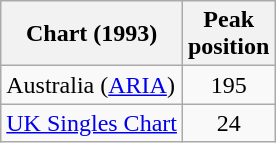<table class="wikitable sortable">
<tr>
<th>Chart (1993)</th>
<th>Peak<br>position</th>
</tr>
<tr>
<td>Australia (<a href='#'>ARIA</a>)</td>
<td style="text-align:center;">195</td>
</tr>
<tr>
<td><a href='#'>UK Singles Chart</a></td>
<td style="text-align:center;">24</td>
</tr>
</table>
